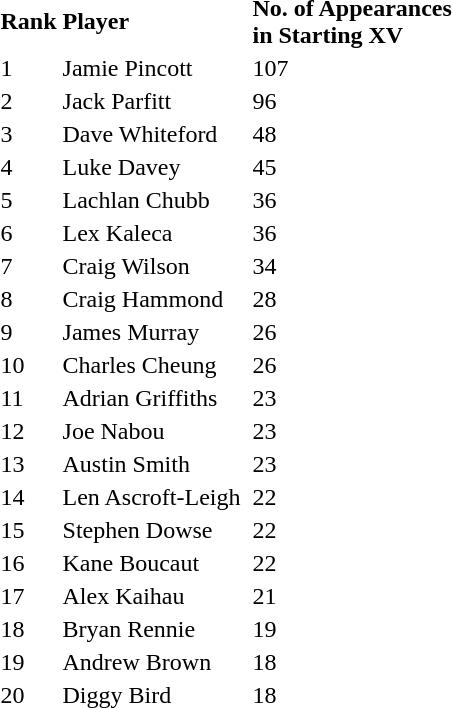<table>
<tr>
<td><strong>Rank</strong></td>
<td><strong>Player</strong></td>
<td></td>
<td><strong>No. of Appearances</strong><br><strong>in Starting XV</strong></td>
</tr>
<tr>
<td>1</td>
<td>Jamie Pincott</td>
<td></td>
<td>107</td>
</tr>
<tr>
<td>2</td>
<td>Jack Parfitt</td>
<td></td>
<td>96</td>
</tr>
<tr>
<td>3</td>
<td>Dave Whiteford</td>
<td></td>
<td>48</td>
</tr>
<tr>
<td>4</td>
<td>Luke Davey</td>
<td></td>
<td>45</td>
</tr>
<tr>
<td>5</td>
<td>Lachlan Chubb</td>
<td></td>
<td>36</td>
</tr>
<tr>
<td>6</td>
<td>Lex Kaleca</td>
<td></td>
<td>36</td>
</tr>
<tr>
<td>7</td>
<td>Craig Wilson</td>
<td></td>
<td>34</td>
</tr>
<tr>
<td>8</td>
<td>Craig Hammond</td>
<td></td>
<td>28</td>
</tr>
<tr>
<td>9</td>
<td>James Murray</td>
<td></td>
<td>26</td>
</tr>
<tr>
<td>10</td>
<td>Charles Cheung</td>
<td></td>
<td>26</td>
</tr>
<tr>
<td>11</td>
<td>Adrian Griffiths</td>
<td></td>
<td>23</td>
</tr>
<tr>
<td>12</td>
<td>Joe Nabou</td>
<td></td>
<td>23</td>
</tr>
<tr>
<td>13</td>
<td>Austin Smith</td>
<td></td>
<td>23</td>
</tr>
<tr>
<td>14</td>
<td>Len Ascroft-Leigh</td>
<td></td>
<td>22</td>
</tr>
<tr>
<td>15</td>
<td>Stephen Dowse</td>
<td></td>
<td>22</td>
</tr>
<tr>
<td>16</td>
<td>Kane Boucaut</td>
<td></td>
<td>22</td>
</tr>
<tr>
<td>17</td>
<td>Alex Kaihau</td>
<td></td>
<td>21</td>
</tr>
<tr>
<td>18</td>
<td>Bryan Rennie</td>
<td></td>
<td>19</td>
</tr>
<tr>
<td>19</td>
<td>Andrew Brown</td>
<td></td>
<td>18</td>
</tr>
<tr>
<td>20</td>
<td>Diggy Bird</td>
<td></td>
<td>18</td>
</tr>
</table>
